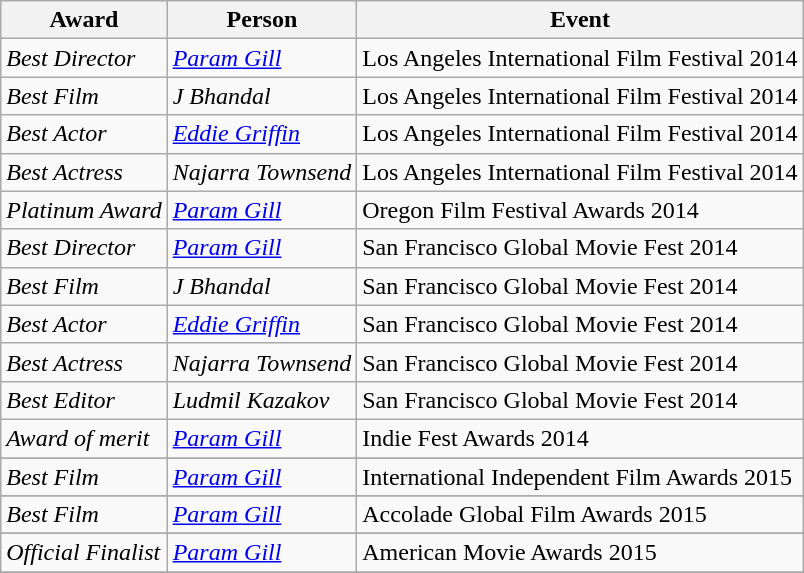<table class="wikitable">
<tr>
<th>Award</th>
<th>Person</th>
<th>Event</th>
</tr>
<tr>
<td><em>Best Director</em></td>
<td><em><a href='#'>Param Gill</a></em></td>
<td>Los Angeles International Film Festival 2014 </td>
</tr>
<tr>
<td><em>Best Film</em></td>
<td><em>J Bhandal</em></td>
<td>Los Angeles International Film Festival 2014</td>
</tr>
<tr>
<td><em>Best Actor</em></td>
<td><em><a href='#'>Eddie Griffin</a></em></td>
<td>Los Angeles International Film Festival 2014</td>
</tr>
<tr>
<td><em>Best Actress</em></td>
<td><em>Najarra Townsend</em></td>
<td>Los Angeles International Film Festival 2014</td>
</tr>
<tr>
<td><em>Platinum Award</em></td>
<td><em><a href='#'>Param Gill</a></em></td>
<td>Oregon Film Festival Awards 2014 </td>
</tr>
<tr>
<td><em>Best Director</em></td>
<td><em><a href='#'>Param Gill</a></em></td>
<td>San Francisco Global Movie Fest 2014 </td>
</tr>
<tr>
<td><em>Best Film</em></td>
<td><em>J Bhandal</em></td>
<td>San Francisco Global Movie Fest 2014</td>
</tr>
<tr>
<td><em>Best Actor</em></td>
<td><em><a href='#'>Eddie Griffin</a></em></td>
<td>San Francisco Global Movie Fest 2014</td>
</tr>
<tr>
<td><em>Best Actress</em></td>
<td><em>Najarra Townsend</em></td>
<td>San Francisco Global Movie Fest 2014</td>
</tr>
<tr>
<td><em>Best Editor</em></td>
<td><em>Ludmil Kazakov</em></td>
<td>San Francisco Global Movie Fest 2014</td>
</tr>
<tr>
<td><em>Award of merit</em></td>
<td><em><a href='#'>Param Gill</a></em></td>
<td>Indie Fest Awards 2014 </td>
</tr>
<tr>
</tr>
<tr>
<td><em>Best Film</em></td>
<td><em><a href='#'>Param Gill</a></em></td>
<td>International Independent Film Awards 2015 </td>
</tr>
<tr>
</tr>
<tr>
<td><em>Best Film</em></td>
<td><em><a href='#'>Param Gill</a></em></td>
<td>Accolade Global Film Awards 2015 </td>
</tr>
<tr>
</tr>
<tr>
<td><em>Official Finalist</em></td>
<td><em><a href='#'>Param Gill</a></em></td>
<td>American Movie Awards 2015 </td>
</tr>
<tr>
</tr>
</table>
